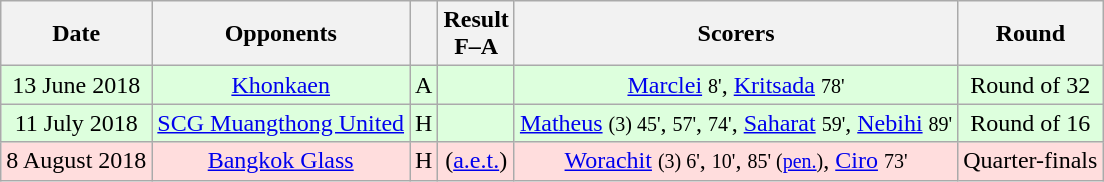<table class="wikitable" style="text-align:center">
<tr>
<th>Date</th>
<th>Opponents</th>
<th></th>
<th>Result<br>F–A</th>
<th>Scorers</th>
<th>Round</th>
</tr>
<tr bgcolor="#ddffdd">
<td nowrap>13 June 2018</td>
<td nowrap><a href='#'>Khonkaen</a></td>
<td>A</td>
<td nowrap> </td>
<td nowrap><a href='#'>Marclei</a> <small>8'</small>, <a href='#'>Kritsada</a> <small>78'</small></td>
<td nowrap>Round of 32</td>
</tr>
<tr bgcolor="#ddffdd">
<td nowrap>11 July 2018</td>
<td nowrap><a href='#'>SCG Muangthong United</a></td>
<td>H</td>
<td nowrap> </td>
<td nowrap><a href='#'>Matheus</a> <small>(3) 45'</small>, <small>57'</small>, <small>74'</small>, <a href='#'>Saharat</a> <small>59'</small>, <a href='#'>Nebihi</a> <small>89'</small></td>
<td nowrap>Round of 16</td>
</tr>
<tr bgcolor="#ffdddd">
<td nowrap>8 August 2018</td>
<td nowrap><a href='#'>Bangkok Glass</a></td>
<td>H</td>
<td nowrap>  (<a href='#'>a.e.t.</a>)</td>
<td nowrap><a href='#'>Worachit</a> <small>(3) 6'</small>, <small>10'</small>, <small>85' (<a href='#'>pen.</a>)</small>, <a href='#'>Ciro</a> <small>73'</small></td>
<td nowrap>Quarter-finals</td>
</tr>
</table>
